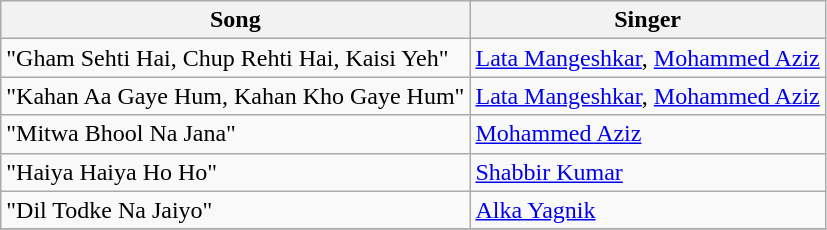<table class="wikitable">
<tr>
<th>Song</th>
<th>Singer</th>
</tr>
<tr>
<td>"Gham Sehti Hai, Chup Rehti Hai, Kaisi Yeh"</td>
<td><a href='#'>Lata Mangeshkar</a>, <a href='#'>Mohammed Aziz</a></td>
</tr>
<tr>
<td>"Kahan Aa Gaye Hum, Kahan Kho Gaye Hum"</td>
<td><a href='#'>Lata Mangeshkar</a>, <a href='#'>Mohammed Aziz</a></td>
</tr>
<tr>
<td>"Mitwa Bhool Na Jana"</td>
<td><a href='#'>Mohammed Aziz</a></td>
</tr>
<tr>
<td>"Haiya Haiya Ho Ho"</td>
<td><a href='#'>Shabbir Kumar</a></td>
</tr>
<tr>
<td>"Dil Todke Na Jaiyo"</td>
<td><a href='#'>Alka Yagnik</a></td>
</tr>
<tr>
</tr>
</table>
